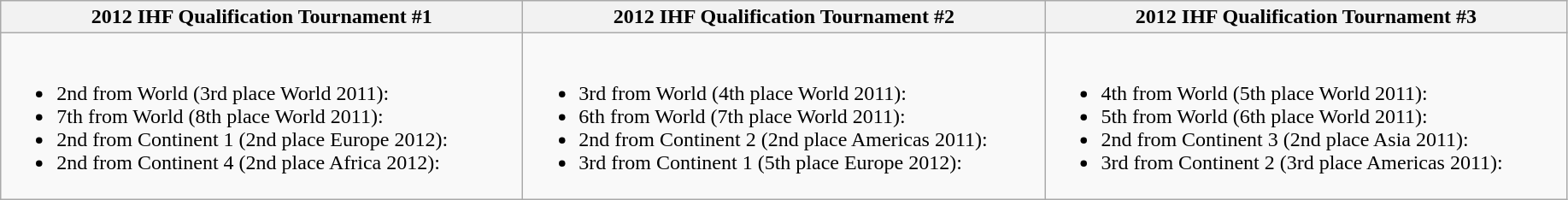<table class="wikitable">
<tr>
<th width=400>2012 IHF Qualification Tournament #1</th>
<th width=400>2012 IHF Qualification Tournament #2</th>
<th width=400>2012 IHF Qualification Tournament #3</th>
</tr>
<tr style="vertical-align: top;">
<td><br><ul><li>2nd from World (3rd place World 2011): </li><li>7th from World (8th place World 2011): </li><li>2nd from Continent 1 (2nd place Europe 2012): </li><li>2nd from Continent 4 (2nd place Africa 2012): </li></ul></td>
<td><br><ul><li>3rd from World (4th place World 2011): </li><li>6th from World (7th place World 2011): </li><li>2nd from Continent 2 (2nd place Americas 2011): </li><li>3rd from Continent 1 (5th place Europe 2012): </li></ul></td>
<td><br><ul><li>4th from World (5th place World 2011): </li><li>5th from World (6th place World 2011): </li><li>2nd from Continent 3 (2nd place Asia 2011): </li><li>3rd from Continent 2 (3rd place Americas 2011): </li></ul></td>
</tr>
</table>
